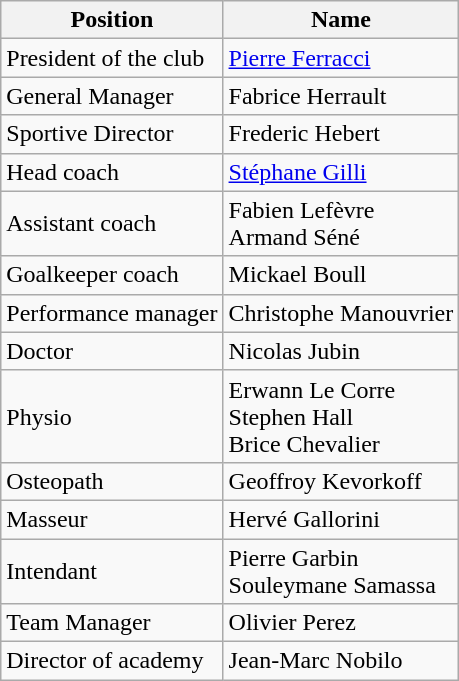<table class="wikitable">
<tr>
<th>Position</th>
<th>Name</th>
</tr>
<tr>
<td>President of the club</td>
<td><a href='#'>Pierre Ferracci</a></td>
</tr>
<tr>
<td>General Manager</td>
<td>Fabrice Herrault</td>
</tr>
<tr>
<td>Sportive Director</td>
<td>Frederic Hebert</td>
</tr>
<tr>
<td>Head coach</td>
<td><a href='#'>Stéphane Gilli</a></td>
</tr>
<tr>
<td>Assistant coach</td>
<td>Fabien Lefèvre <br> Armand Séné</td>
</tr>
<tr>
<td>Goalkeeper coach</td>
<td>Mickael Boull</td>
</tr>
<tr>
<td>Performance manager</td>
<td>Christophe Manouvrier</td>
</tr>
<tr>
<td>Doctor</td>
<td>Nicolas Jubin</td>
</tr>
<tr>
<td>Physio</td>
<td>Erwann Le Corre <br> Stephen Hall <br> Brice Chevalier</td>
</tr>
<tr>
<td>Osteopath</td>
<td>Geoffroy Kevorkoff</td>
</tr>
<tr>
<td>Masseur</td>
<td>Hervé Gallorini</td>
</tr>
<tr>
<td>Intendant</td>
<td>Pierre Garbin <br> Souleymane Samassa</td>
</tr>
<tr>
<td>Team Manager</td>
<td>Olivier Perez</td>
</tr>
<tr>
<td>Director of academy</td>
<td>Jean-Marc Nobilo</td>
</tr>
</table>
